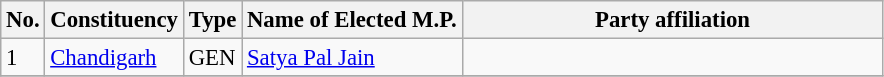<table class="wikitable" style="font-size:95%;">
<tr>
<th>No.</th>
<th>Constituency</th>
<th>Type</th>
<th>Name of Elected M.P.</th>
<th colspan="2" style="width:18em">Party affiliation</th>
</tr>
<tr>
<td>1</td>
<td><a href='#'>Chandigarh</a></td>
<td>GEN</td>
<td><a href='#'>Satya Pal Jain</a></td>
<td></td>
</tr>
<tr>
</tr>
</table>
